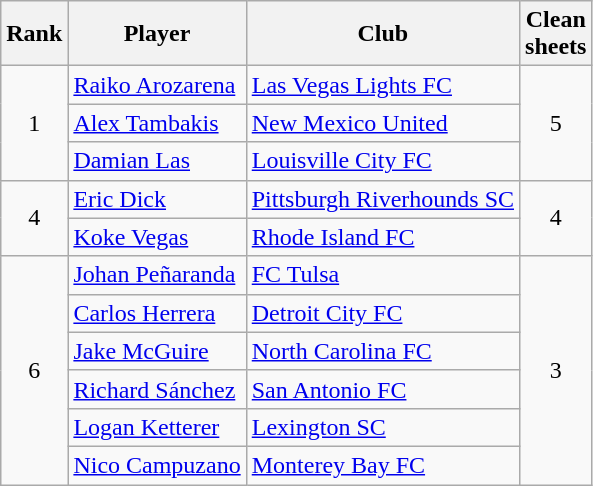<table class="wikitable" style="text-align:center">
<tr>
<th>Rank</th>
<th>Player</th>
<th>Club</th>
<th>Clean<br>sheets</th>
</tr>
<tr>
<td rowspan="3">1</td>
<td align="left"> <a href='#'>Raiko Arozarena</a></td>
<td align="left"><a href='#'>Las Vegas Lights FC</a></td>
<td rowspan="3">5</td>
</tr>
<tr>
<td align="left"> <a href='#'>Alex Tambakis</a></td>
<td align="left"><a href='#'>New Mexico United</a></td>
</tr>
<tr>
<td align="left"> <a href='#'>Damian Las</a></td>
<td align="left"><a href='#'>Louisville City FC</a></td>
</tr>
<tr>
<td rowspan="2">4</td>
<td align="left"> <a href='#'>Eric Dick</a></td>
<td align="left"><a href='#'>Pittsburgh Riverhounds SC</a></td>
<td rowspan="2">4</td>
</tr>
<tr>
<td align="left"> <a href='#'>Koke Vegas</a></td>
<td align="left"><a href='#'>Rhode Island FC</a></td>
</tr>
<tr>
<td rowspan="6">6</td>
<td align="left"> <a href='#'>Johan Peñaranda</a></td>
<td align="left"><a href='#'>FC Tulsa</a></td>
<td rowspan="6">3</td>
</tr>
<tr>
<td align="left"> <a href='#'>Carlos Herrera</a></td>
<td align="left"><a href='#'>Detroit City FC</a></td>
</tr>
<tr>
<td align="left"> <a href='#'>Jake McGuire</a></td>
<td align="left"><a href='#'>North Carolina FC</a></td>
</tr>
<tr>
<td align="left"> <a href='#'> Richard Sánchez</a></td>
<td align="left"><a href='#'>San Antonio FC</a></td>
</tr>
<tr>
<td align="left"> <a href='#'>Logan Ketterer</a></td>
<td align="left"><a href='#'>Lexington SC</a></td>
</tr>
<tr>
<td align="left"> <a href='#'>Nico Campuzano</a></td>
<td align="left"><a href='#'>Monterey Bay FC</a></td>
</tr>
</table>
